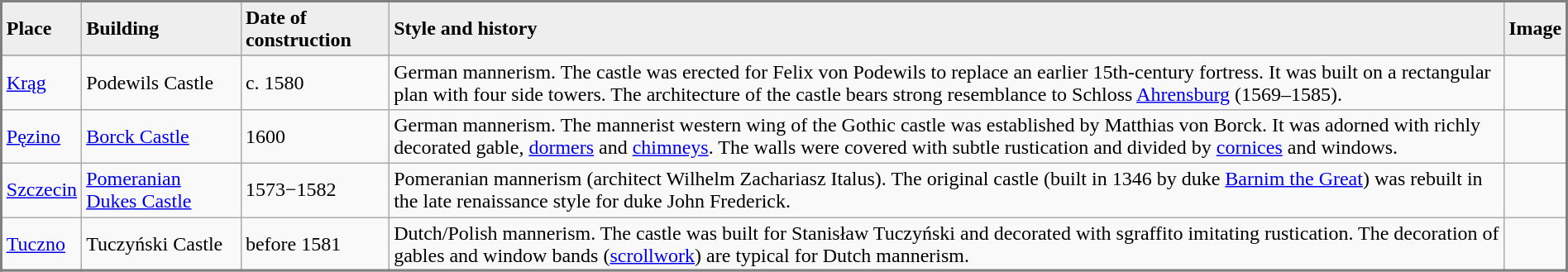<table class="wikitable" style="border: 2px solid gray; border-collapse: collapse;" width="100%">
<tr>
<td bgcolor="#EEEEEE"><strong>Place</strong></td>
<td bgcolor="#EEEEEE"><strong>Building</strong></td>
<td bgcolor="#EEEEEE"><strong>Date of construction</strong></td>
<td bgcolor="#EEEEEE"><strong>Style and history</strong></td>
<td bgcolor="#EEEEEE"><strong>Image</strong></td>
</tr>
<tr>
</tr>
<tr>
<td><a href='#'>Krąg</a></td>
<td>Podewils Castle</td>
<td>c. 1580</td>
<td>German mannerism. The castle was erected for Felix von Podewils to replace an earlier 15th-century fortress. It was built on a rectangular plan with four side towers. The architecture of the castle bears strong resemblance to Schloss <a href='#'>Ahrensburg</a> (1569–1585).</td>
<td></td>
</tr>
<tr>
<td><a href='#'>Pęzino</a></td>
<td><a href='#'>Borck Castle</a></td>
<td>1600</td>
<td>German mannerism. The mannerist western wing of the Gothic castle was established by Matthias von Borck. It was adorned with richly decorated gable, <a href='#'>dormers</a> and <a href='#'>chimneys</a>. The walls were covered with subtle rustication and divided by <a href='#'>cornices</a> and windows.</td>
<td></td>
</tr>
<tr>
<td><a href='#'>Szczecin</a></td>
<td><a href='#'>Pomeranian Dukes Castle</a></td>
<td>1573−1582</td>
<td>Pomeranian mannerism (architect Wilhelm Zachariasz Italus). The original castle (built in 1346 by duke <a href='#'>Barnim the Great</a>) was rebuilt in the late renaissance style for duke John Frederick.</td>
<td></td>
</tr>
<tr>
<td><a href='#'>Tuczno</a></td>
<td>Tuczyński Castle</td>
<td>before 1581</td>
<td>Dutch/Polish mannerism. The castle was built for Stanisław Tuczyński and decorated with sgraffito imitating rustication. The decoration of gables and window bands (<a href='#'>scrollwork</a>) are typical for Dutch mannerism.</td>
<td></td>
</tr>
<tr>
</tr>
</table>
